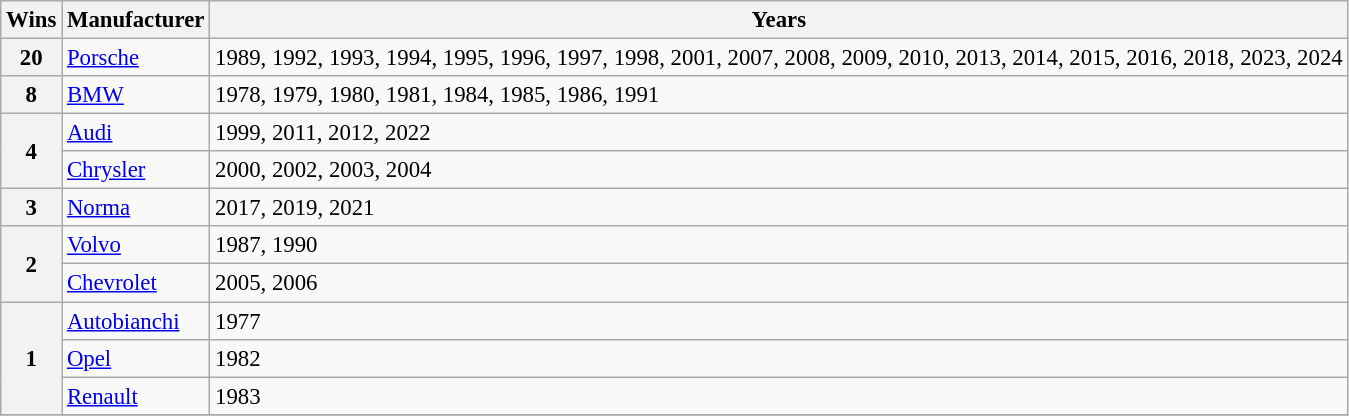<table class="wikitable" style="font-size: 95%;">
<tr>
<th>Wins</th>
<th>Manufacturer</th>
<th>Years</th>
</tr>
<tr>
<th>20</th>
<td> <a href='#'>Porsche </a></td>
<td>1989, 1992, 1993, 1994, 1995, 1996, 1997, 1998, 2001, 2007, 2008, 2009, 2010, 2013, 2014, 2015, 2016, 2018, 2023, 2024</td>
</tr>
<tr>
<th>8</th>
<td> <a href='#'>BMW</a></td>
<td>1978, 1979, 1980, 1981, 1984, 1985, 1986, 1991</td>
</tr>
<tr>
<th rowspan="2">4</th>
<td> <a href='#'>Audi</a></td>
<td>1999, 2011, 2012, 2022</td>
</tr>
<tr>
<td> <a href='#'>Chrysler</a></td>
<td>2000, 2002, 2003, 2004</td>
</tr>
<tr>
<th>3</th>
<td> <a href='#'>Norma</a></td>
<td>2017, 2019, 2021</td>
</tr>
<tr>
<th rowspan="2">2</th>
<td> <a href='#'>Volvo</a></td>
<td>1987, 1990</td>
</tr>
<tr>
<td> <a href='#'>Chevrolet</a></td>
<td>2005, 2006</td>
</tr>
<tr>
<th rowspan="3">1</th>
<td> <a href='#'>Autobianchi</a></td>
<td>1977</td>
</tr>
<tr>
<td> <a href='#'>Opel</a></td>
<td>1982</td>
</tr>
<tr>
<td> <a href='#'>Renault</a></td>
<td>1983</td>
</tr>
<tr>
</tr>
</table>
